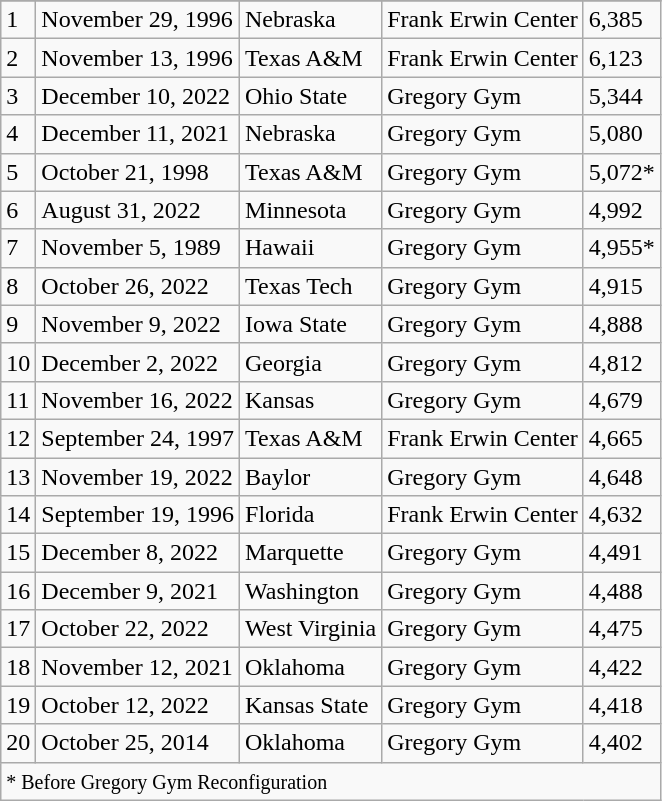<table class="wikitable">
<tr>
</tr>
<tr>
<td>1</td>
<td>November 29, 1996</td>
<td>Nebraska</td>
<td>Frank Erwin Center</td>
<td>6,385</td>
</tr>
<tr>
<td>2</td>
<td>November 13, 1996</td>
<td>Texas A&M</td>
<td>Frank Erwin Center</td>
<td>6,123</td>
</tr>
<tr>
<td>3</td>
<td>December 10, 2022</td>
<td>Ohio State</td>
<td>Gregory Gym</td>
<td>5,344</td>
</tr>
<tr>
<td>4</td>
<td>December 11, 2021</td>
<td>Nebraska</td>
<td>Gregory Gym</td>
<td>5,080</td>
</tr>
<tr>
<td>5</td>
<td>October 21, 1998</td>
<td>Texas A&M</td>
<td>Gregory Gym</td>
<td>5,072*</td>
</tr>
<tr>
<td>6</td>
<td>August 31, 2022</td>
<td>Minnesota</td>
<td>Gregory Gym</td>
<td>4,992</td>
</tr>
<tr>
<td>7</td>
<td>November 5, 1989</td>
<td>Hawaii</td>
<td>Gregory Gym</td>
<td>4,955*</td>
</tr>
<tr>
<td>8</td>
<td>October 26, 2022</td>
<td>Texas Tech</td>
<td>Gregory Gym</td>
<td>4,915</td>
</tr>
<tr>
<td>9</td>
<td>November 9, 2022</td>
<td>Iowa State</td>
<td>Gregory Gym</td>
<td>4,888</td>
</tr>
<tr>
<td>10</td>
<td>December 2, 2022</td>
<td>Georgia</td>
<td>Gregory Gym</td>
<td>4,812</td>
</tr>
<tr>
<td>11</td>
<td>November 16, 2022</td>
<td>Kansas</td>
<td>Gregory Gym</td>
<td>4,679</td>
</tr>
<tr>
<td>12</td>
<td>September 24, 1997</td>
<td>Texas A&M</td>
<td>Frank Erwin Center</td>
<td>4,665</td>
</tr>
<tr>
<td>13</td>
<td>November 19, 2022</td>
<td>Baylor</td>
<td>Gregory Gym</td>
<td>4,648</td>
</tr>
<tr>
<td>14</td>
<td>September 19, 1996</td>
<td>Florida</td>
<td>Frank Erwin Center</td>
<td>4,632</td>
</tr>
<tr>
<td>15</td>
<td>December 8, 2022</td>
<td>Marquette</td>
<td>Gregory Gym</td>
<td>4,491</td>
</tr>
<tr>
<td>16</td>
<td>December 9, 2021</td>
<td>Washington</td>
<td>Gregory Gym</td>
<td>4,488</td>
</tr>
<tr>
<td>17</td>
<td>October 22, 2022</td>
<td>West Virginia</td>
<td>Gregory Gym</td>
<td>4,475</td>
</tr>
<tr>
<td>18</td>
<td>November 12, 2021</td>
<td>Oklahoma</td>
<td>Gregory Gym</td>
<td>4,422</td>
</tr>
<tr>
<td>19</td>
<td>October 12, 2022</td>
<td>Kansas State</td>
<td>Gregory Gym</td>
<td>4,418</td>
</tr>
<tr>
<td>20</td>
<td>October 25, 2014</td>
<td>Oklahoma</td>
<td>Gregory Gym</td>
<td>4,402</td>
</tr>
<tr>
<td colspan="5"><small>* Before Gregory Gym Reconfiguration</small></td>
</tr>
</table>
